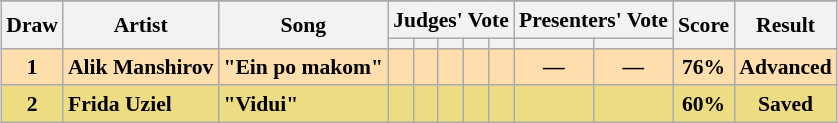<table class="sortable wikitable" style="margin: 1em auto 1em auto; text-align:center; font-size:90%; line-height:18px;">
<tr>
</tr>
<tr>
<th rowspan="2">Draw</th>
<th rowspan="2">Artist</th>
<th rowspan="2">Song</th>
<th colspan="5" class="unsortable">Judges' Vote</th>
<th colspan="2" class="unsortable">Presenters' Vote</th>
<th rowspan="2">Score</th>
<th rowspan="2">Result</th>
</tr>
<tr>
<th class="unsortable"></th>
<th class="unsortable"></th>
<th class="unsortable"></th>
<th class="unsortable"></th>
<th class="unsortable"></th>
<th class="unsortable"></th>
<th class="unsortable"></th>
</tr>
<tr style="font-weight:bold; background:#FFDEAD;">
<td>1</td>
<td align="left">Alik Manshirov</td>
<td align="left">"Ein po makom"</td>
<td></td>
<td></td>
<td></td>
<td></td>
<td></td>
<td>—</td>
<td>—</td>
<td>76%</td>
<td>Advanced</td>
</tr>
<tr style="font-weight:bold; background:#eedc82;">
<td>2</td>
<td align="left">Frida Uziel</td>
<td align="left">"Vidui"</td>
<td></td>
<td></td>
<td></td>
<td></td>
<td></td>
<td></td>
<td></td>
<td>60%</td>
<td>Saved</td>
</tr>
</table>
